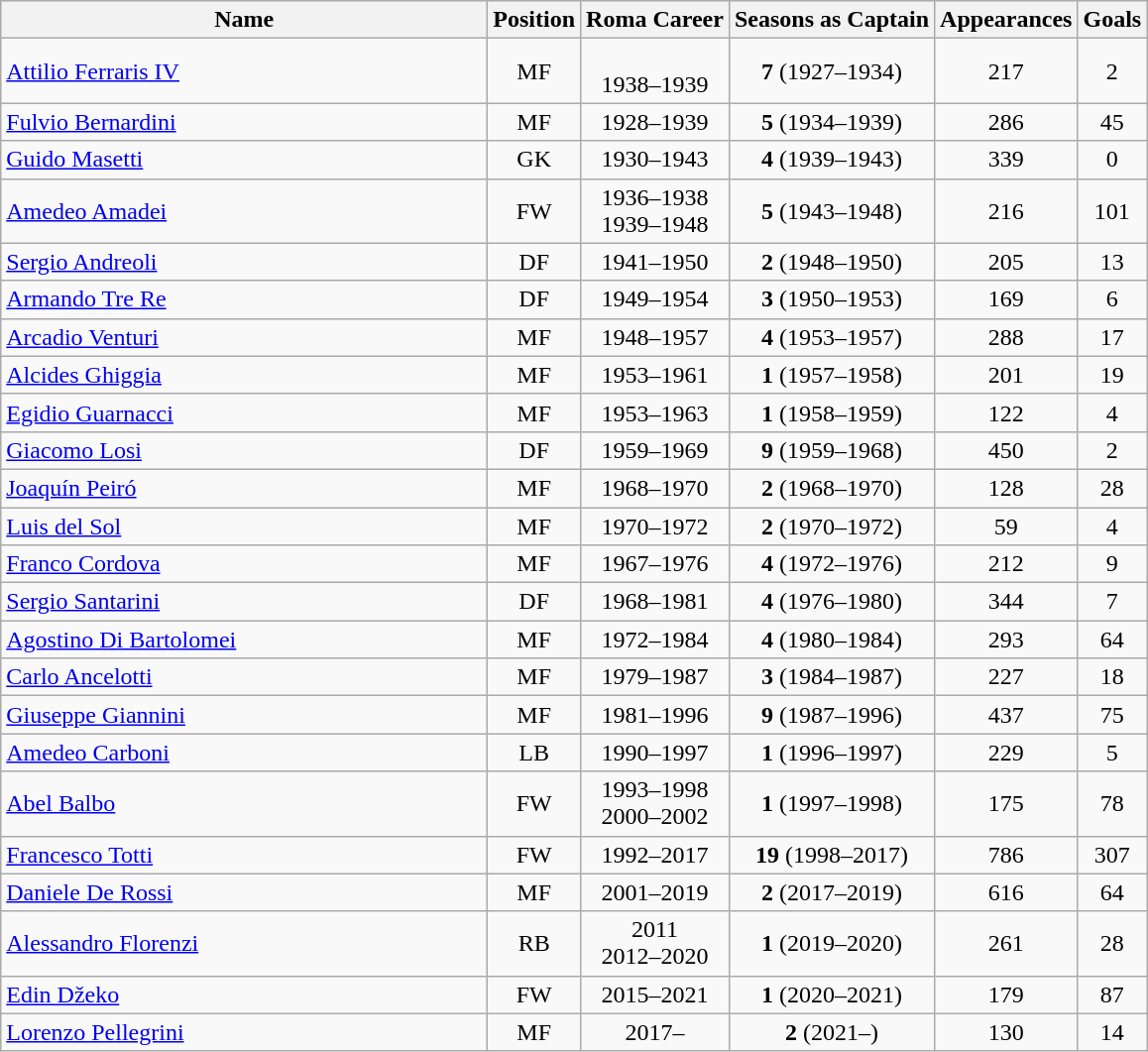<table class="wikitable" style="text-align: center;">
<tr>
<th style="width:20em">Name</th>
<th>Position</th>
<th>Roma Career</th>
<th>Seasons as Captain</th>
<th>Appearances</th>
<th>Goals</th>
</tr>
<tr>
<td align="left"> <a href='#'>Attilio Ferraris IV</a></td>
<td>MF</td>
<td><br>1938–1939</td>
<td><strong>7</strong> (1927–1934)</td>
<td>217</td>
<td>2</td>
</tr>
<tr>
<td align="left"> <a href='#'>Fulvio Bernardini</a></td>
<td>MF</td>
<td>1928–1939</td>
<td><strong>5</strong> (1934–1939)</td>
<td>286</td>
<td>45</td>
</tr>
<tr>
<td align="left"> <a href='#'>Guido Masetti</a></td>
<td>GK</td>
<td>1930–1943</td>
<td><strong>4</strong> (1939–1943)</td>
<td>339</td>
<td>0</td>
</tr>
<tr>
<td align="left"> <a href='#'>Amedeo Amadei</a></td>
<td>FW</td>
<td>1936–1938<br>1939–1948</td>
<td><strong>5</strong> (1943–1948)</td>
<td>216</td>
<td>101</td>
</tr>
<tr>
<td align="left"> <a href='#'>Sergio Andreoli</a></td>
<td>DF</td>
<td>1941–1950</td>
<td><strong>2</strong> (1948–1950)</td>
<td>205</td>
<td>13</td>
</tr>
<tr>
<td align="left"> <a href='#'>Armando Tre Re</a></td>
<td>DF</td>
<td>1949–1954</td>
<td><strong>3</strong> (1950–1953)</td>
<td>169</td>
<td>6</td>
</tr>
<tr>
<td align="left"> <a href='#'>Arcadio Venturi</a></td>
<td>MF</td>
<td>1948–1957</td>
<td><strong>4</strong> (1953–1957)</td>
<td>288</td>
<td>17</td>
</tr>
<tr>
<td align="left">  <a href='#'>Alcides Ghiggia</a></td>
<td>MF</td>
<td>1953–1961</td>
<td><strong>1</strong> (1957–1958)</td>
<td>201</td>
<td>19</td>
</tr>
<tr>
<td align="left"> <a href='#'>Egidio Guarnacci</a></td>
<td>MF</td>
<td>1953–1963</td>
<td><strong>1</strong> (1958–1959)</td>
<td>122</td>
<td>4</td>
</tr>
<tr>
<td align="left"> <a href='#'>Giacomo Losi</a></td>
<td>DF</td>
<td>1959–1969</td>
<td><strong>9</strong> (1959–1968)</td>
<td>450</td>
<td>2</td>
</tr>
<tr>
<td align="left"> <a href='#'>Joaquín Peiró</a></td>
<td>MF</td>
<td>1968–1970</td>
<td><strong>2</strong> (1968–1970)</td>
<td>128</td>
<td>28</td>
</tr>
<tr>
<td align="left"> <a href='#'>Luis del Sol</a></td>
<td>MF</td>
<td>1970–1972</td>
<td><strong>2</strong> (1970–1972)</td>
<td>59</td>
<td>4</td>
</tr>
<tr>
<td align="left"> <a href='#'>Franco Cordova</a></td>
<td>MF</td>
<td>1967–1976</td>
<td><strong>4</strong> (1972–1976)</td>
<td>212</td>
<td>9</td>
</tr>
<tr>
<td align="left"> <a href='#'>Sergio Santarini</a></td>
<td>DF</td>
<td>1968–1981</td>
<td><strong>4</strong> (1976–1980)</td>
<td>344</td>
<td>7</td>
</tr>
<tr>
<td align="left"> <a href='#'>Agostino Di Bartolomei</a></td>
<td>MF</td>
<td>1972–1984</td>
<td><strong>4</strong> (1980–1984)</td>
<td>293</td>
<td>64</td>
</tr>
<tr>
<td align="left"> <a href='#'>Carlo Ancelotti</a></td>
<td>MF</td>
<td>1979–1987</td>
<td><strong>3</strong> (1984–1987)</td>
<td>227</td>
<td>18</td>
</tr>
<tr>
<td align="left"> <a href='#'>Giuseppe Giannini</a></td>
<td>MF</td>
<td>1981–1996</td>
<td><strong>9</strong> (1987–1996)</td>
<td>437</td>
<td>75</td>
</tr>
<tr>
<td align="left"> <a href='#'>Amedeo Carboni</a></td>
<td>LB</td>
<td>1990–1997</td>
<td><strong>1</strong> (1996–1997)</td>
<td>229</td>
<td>5</td>
</tr>
<tr>
<td align="left"> <a href='#'>Abel Balbo</a></td>
<td>FW</td>
<td>1993–1998<br>2000–2002</td>
<td><strong>1</strong> (1997–1998)</td>
<td>175</td>
<td>78</td>
</tr>
<tr>
<td align="left"> <a href='#'>Francesco Totti</a></td>
<td>FW</td>
<td>1992–2017</td>
<td><strong>19</strong> (1998–2017)</td>
<td>786</td>
<td>307</td>
</tr>
<tr>
<td align="left"> <a href='#'>Daniele De Rossi</a></td>
<td>MF</td>
<td>2001–2019</td>
<td><strong>2</strong> (2017–2019)</td>
<td>616</td>
<td>64</td>
</tr>
<tr>
<td align="left"> <a href='#'>Alessandro Florenzi</a></td>
<td>RB</td>
<td>2011<br>2012–2020</td>
<td><strong>1</strong> (2019–2020)</td>
<td>261</td>
<td>28</td>
</tr>
<tr>
<td align="left"> <a href='#'>Edin Džeko</a></td>
<td>FW</td>
<td>2015–2021</td>
<td><strong>1</strong> (2020–2021)</td>
<td>179</td>
<td>87</td>
</tr>
<tr>
<td align="left"> <a href='#'>Lorenzo Pellegrini</a></td>
<td>MF</td>
<td>2017–</td>
<td><strong>2</strong> (2021–)</td>
<td>130</td>
<td>14</td>
</tr>
</table>
